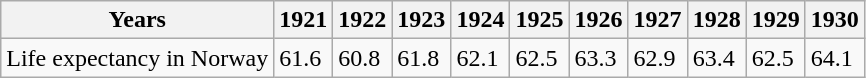<table class="wikitable">
<tr>
<th>Years</th>
<th>1921</th>
<th>1922</th>
<th>1923</th>
<th>1924</th>
<th>1925</th>
<th>1926</th>
<th>1927</th>
<th>1928</th>
<th>1929</th>
<th>1930</th>
</tr>
<tr>
<td>Life expectancy in Norway</td>
<td>61.6</td>
<td>60.8</td>
<td>61.8</td>
<td>62.1</td>
<td>62.5</td>
<td>63.3</td>
<td>62.9</td>
<td>63.4</td>
<td>62.5</td>
<td>64.1</td>
</tr>
</table>
